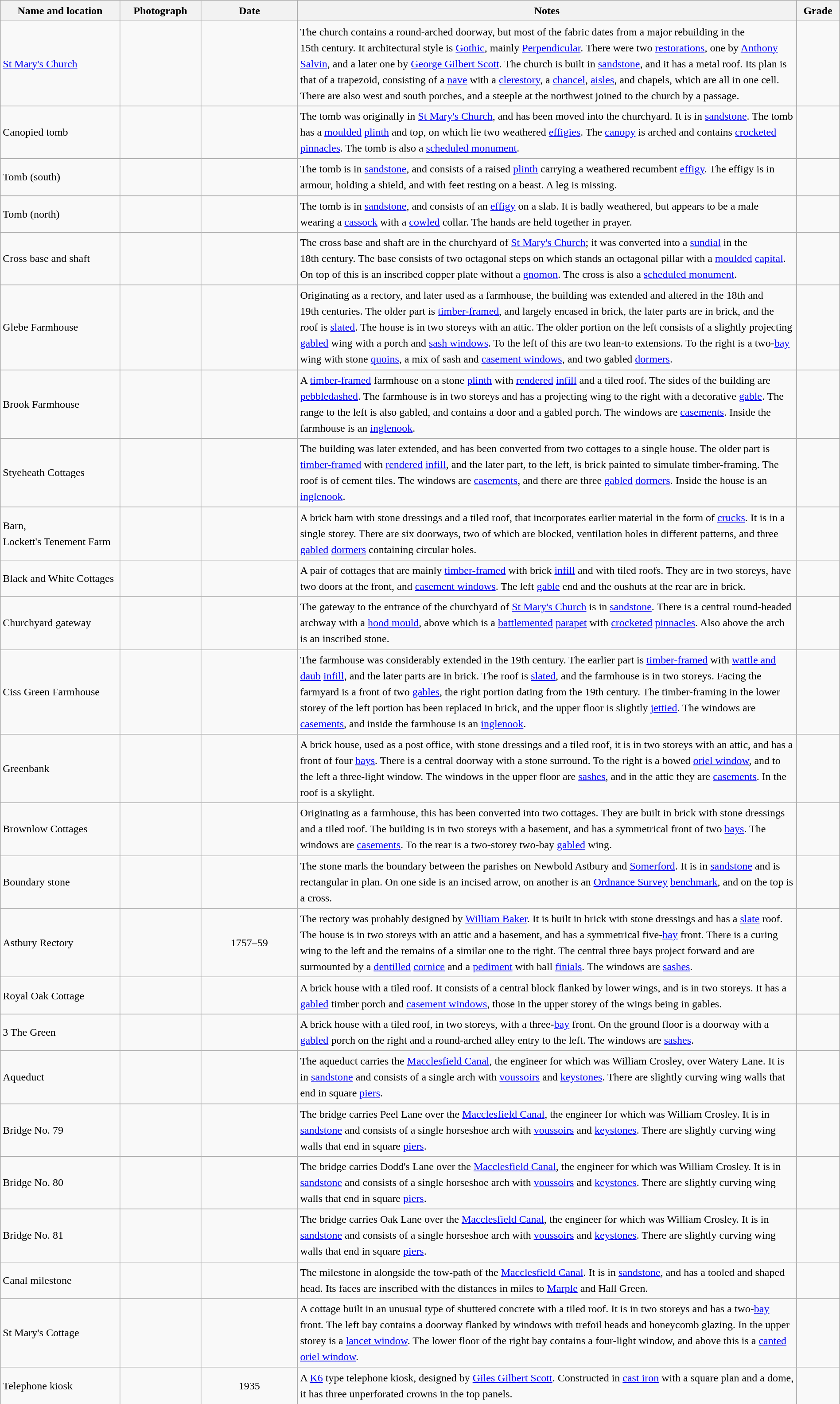<table class="wikitable sortable plainrowheaders" style="width:100%;border:0px;text-align:left;line-height:150%;">
<tr>
<th scope="col" style="width:150px">Name and location</th>
<th scope="col" style="width:100px" class="unsortable">Photograph</th>
<th scope="col" style="width:120px">Date</th>
<th scope="col" style="width:650px" class="unsortable">Notes</th>
<th scope="col" style="width:50px">Grade</th>
</tr>
<tr>
<td><a href='#'>St Mary's Church</a><br><small></small></td>
<td></td>
<td align="center"></td>
<td>The church contains a round-arched doorway, but most of the fabric dates from a major rebuilding in the 15th century. It architectural style is <a href='#'>Gothic</a>, mainly <a href='#'>Perpendicular</a>. There were two <a href='#'>restorations</a>, one by <a href='#'>Anthony Salvin</a>, and a later one by <a href='#'>George Gilbert Scott</a>. The church is built in <a href='#'>sandstone</a>, and it has a metal roof. Its plan is that of a trapezoid, consisting of a <a href='#'>nave</a> with a <a href='#'>clerestory</a>, a <a href='#'>chancel</a>, <a href='#'>aisles</a>, and chapels, which are all in one cell. There are also west and south porches, and a steeple at the northwest joined to the church by a passage.</td>
<td align="center" ></td>
</tr>
<tr>
<td>Canopied tomb<br><small></small></td>
<td></td>
<td align="center"></td>
<td>The tomb was originally in <a href='#'>St Mary's Church</a>, and has been moved into the churchyard. It is in <a href='#'>sandstone</a>. The tomb has a <a href='#'>moulded</a> <a href='#'>plinth</a> and top, on which lie two weathered <a href='#'>effigies</a>. The <a href='#'>canopy</a> is arched and contains <a href='#'>crocketed</a> <a href='#'>pinnacles</a>. The tomb is also a <a href='#'>scheduled monument</a>.</td>
<td align="center" ></td>
</tr>
<tr>
<td>Tomb (south)<br><small></small></td>
<td></td>
<td align="center"></td>
<td>The tomb is in <a href='#'>sandstone</a>, and consists of a raised <a href='#'>plinth</a> carrying a weathered recumbent <a href='#'>effigy</a>. The effigy is in armour, holding a shield, and with feet resting on a beast. A leg is missing.</td>
<td align="center" ></td>
</tr>
<tr>
<td>Tomb (north)<br><small></small></td>
<td></td>
<td align="center"></td>
<td>The tomb is in <a href='#'>sandstone</a>, and consists of an <a href='#'>effigy</a> on a slab. It is badly weathered, but appears to be a male wearing a <a href='#'>cassock</a> with a <a href='#'>cowled</a> collar. The hands are held together in prayer.</td>
<td align="center" ></td>
</tr>
<tr>
<td>Cross base and shaft<br><small></small></td>
<td></td>
<td align="center"></td>
<td>The cross base and shaft are in the churchyard of <a href='#'>St Mary's Church</a>; it was converted into a <a href='#'>sundial</a> in the 18th century. The base consists of two octagonal steps on which stands an octagonal pillar with a <a href='#'>moulded</a> <a href='#'>capital</a>. On top of this is an inscribed copper plate without a <a href='#'>gnomon</a>. The cross is also a <a href='#'>scheduled monument</a>.</td>
<td align="center" ></td>
</tr>
<tr>
<td>Glebe Farmhouse<br><small></small></td>
<td></td>
<td align="center"></td>
<td>Originating as a rectory, and later used as a farmhouse, the building was extended and altered in the 18th and 19th centuries. The older part is <a href='#'>timber-framed</a>, and largely encased in brick, the later parts are in brick, and the roof is <a href='#'>slated</a>. The house is in two storeys with an attic. The older portion on the left consists of a slightly projecting <a href='#'>gabled</a> wing with a porch and <a href='#'>sash windows</a>. To the left of this are two lean-to extensions. To the right is a two-<a href='#'>bay</a> wing with stone <a href='#'>quoins</a>, a mix of sash and <a href='#'>casement windows</a>, and two gabled <a href='#'>dormers</a>.</td>
<td align="center" ></td>
</tr>
<tr>
<td>Brook Farmhouse<br><small></small></td>
<td></td>
<td align="center"></td>
<td>A <a href='#'>timber-framed</a> farmhouse on a stone <a href='#'>plinth</a> with <a href='#'>rendered</a> <a href='#'>infill</a> and a tiled roof. The sides of the building are <a href='#'>pebbledashed</a>. The farmhouse is in two storeys and has a projecting wing to the right with a decorative <a href='#'>gable</a>. The range to the left is also gabled, and contains a door and a gabled porch. The windows are <a href='#'>casements</a>. Inside the farmhouse is an <a href='#'>inglenook</a>.</td>
<td align="center" ></td>
</tr>
<tr>
<td>Styeheath Cottages<br><small></small></td>
<td></td>
<td align="center"></td>
<td>The building was later extended, and has been converted from two cottages to a single house. The older part is <a href='#'>timber-framed</a> with <a href='#'>rendered</a> <a href='#'>infill</a>, and the later part, to the left, is brick painted to simulate timber-framing. The roof is of cement tiles. The windows are <a href='#'>casements</a>, and there are three <a href='#'>gabled</a> <a href='#'>dormers</a>. Inside the house is an <a href='#'>inglenook</a>.</td>
<td align="center" ></td>
</tr>
<tr>
<td>Barn,<br>Lockett's Tenement Farm<br><small></small></td>
<td></td>
<td align="center"></td>
<td>A brick barn with stone dressings and a tiled roof, that incorporates earlier material in the form of <a href='#'>crucks</a>. It is in a single storey. There are six doorways, two of which are blocked, ventilation holes in different patterns, and three <a href='#'>gabled</a> <a href='#'>dormers</a> containing circular holes.</td>
<td align="center" ></td>
</tr>
<tr>
<td>Black and White Cottages<br><small></small></td>
<td></td>
<td align="center"></td>
<td>A pair of cottages that are mainly <a href='#'>timber-framed</a> with brick <a href='#'>infill</a> and with tiled roofs. They are in two storeys, have two doors at the front, and <a href='#'>casement windows</a>. The left <a href='#'>gable</a> end and the oushuts at the rear are in brick.</td>
<td align="center" ></td>
</tr>
<tr>
<td>Churchyard gateway<br><small></small></td>
<td></td>
<td align="center"></td>
<td>The gateway to the entrance of the churchyard of <a href='#'>St Mary's Church</a> is in <a href='#'>sandstone</a>. There is a central round-headed archway with a <a href='#'>hood mould</a>, above which is a <a href='#'>battlemented</a> <a href='#'>parapet</a> with <a href='#'>crocketed</a> <a href='#'>pinnacles</a>. Also above the arch is an inscribed stone.</td>
<td align="center" ></td>
</tr>
<tr>
<td>Ciss Green Farmhouse<br><small></small></td>
<td></td>
<td align="center"></td>
<td>The farmhouse was considerably extended in the 19th century. The earlier part is <a href='#'>timber-framed</a> with <a href='#'>wattle and daub</a> <a href='#'>infill</a>, and the later parts are in brick. The roof is <a href='#'>slated</a>, and the farmhouse is in two storeys. Facing the farmyard is a front of two <a href='#'>gables</a>, the right portion dating from the 19th century. The timber-framing in the lower storey of the left portion has been replaced in brick, and the upper floor is slightly <a href='#'>jettied</a>. The windows are <a href='#'>casements</a>, and inside the farmhouse is an <a href='#'>inglenook</a>.</td>
<td align="center" ></td>
</tr>
<tr>
<td>Greenbank<br><small></small></td>
<td></td>
<td align="center"></td>
<td>A brick house, used as a post office, with stone dressings and a tiled roof, it is in two storeys with an attic, and has a front of four <a href='#'>bays</a>. There is a central doorway with a stone surround. To the right is a bowed <a href='#'>oriel window</a>, and to the left a three-light window. The windows in the upper floor are <a href='#'>sashes</a>, and in the attic they are <a href='#'>casements</a>. In the roof is a skylight.</td>
<td align="center" ></td>
</tr>
<tr>
<td>Brownlow Cottages<br><small></small></td>
<td></td>
<td align="center"></td>
<td>Originating as a farmhouse, this has been converted into two cottages. They are built in brick with stone dressings and a tiled roof. The building is in two storeys with a basement, and has a symmetrical front of two <a href='#'>bays</a>. The windows are <a href='#'>casements</a>. To the rear is a two-storey two-bay <a href='#'>gabled</a> wing.</td>
<td align="center" ></td>
</tr>
<tr>
<td>Boundary stone<br><small></small></td>
<td></td>
<td align="center"></td>
<td>The stone marls the boundary between the parishes on Newbold Astbury and <a href='#'>Somerford</a>. It is in <a href='#'>sandstone</a> and is rectangular in plan. On one side is an incised arrow, on another is an <a href='#'>Ordnance Survey</a> <a href='#'>benchmark</a>, and on the top is a cross.</td>
<td align="center" ></td>
</tr>
<tr>
<td>Astbury Rectory<br><small></small></td>
<td></td>
<td align="center">1757–59</td>
<td>The rectory was probably designed by <a href='#'>William Baker</a>. It is built in brick with stone dressings and has a <a href='#'>slate</a> roof. The house is in two storeys with an attic and a basement, and has a symmetrical five-<a href='#'>bay</a> front. There is a curing wing to the left and the remains of a similar one to the right. The central three bays project forward and are surmounted by a <a href='#'>dentilled</a> <a href='#'>cornice</a> and a <a href='#'>pediment</a> with ball <a href='#'>finials</a>. The windows are <a href='#'>sashes</a>.</td>
<td align="center" ></td>
</tr>
<tr>
<td>Royal Oak Cottage<br><small></small></td>
<td></td>
<td align="center"></td>
<td>A brick house with a tiled roof. It consists of a central block flanked by lower wings, and is in two storeys. It has a <a href='#'>gabled</a> timber porch and <a href='#'>casement windows</a>, those in the upper storey of the wings being in gables.</td>
<td align="center" ></td>
</tr>
<tr>
<td>3 The Green<br><small></small></td>
<td></td>
<td align="center"></td>
<td>A brick house with a tiled roof, in two storeys, with a three-<a href='#'>bay</a> front. On the ground floor is a doorway with a <a href='#'>gabled</a> porch on the right and a round-arched alley entry to the left. The windows are <a href='#'>sashes</a>.</td>
<td align="center" ></td>
</tr>
<tr>
<td>Aqueduct<br><small></small></td>
<td></td>
<td align="center"></td>
<td>The aqueduct carries the <a href='#'>Macclesfield Canal</a>, the engineer for which was William Crosley, over Watery Lane. It is in <a href='#'>sandstone</a> and consists of a single arch with <a href='#'>voussoirs</a> and <a href='#'>keystones</a>. There are slightly curving wing walls that end in square <a href='#'>piers</a>.</td>
<td align="center" ></td>
</tr>
<tr>
<td>Bridge No. 79<br><small></small></td>
<td></td>
<td align="center"></td>
<td>The bridge carries Peel Lane over the <a href='#'>Macclesfield Canal</a>, the engineer for which was William Crosley. It is in <a href='#'>sandstone</a> and consists of a single horseshoe arch with <a href='#'>voussoirs</a> and <a href='#'>keystones</a>. There are slightly curving wing walls that end in square <a href='#'>piers</a>.</td>
<td align="center" ></td>
</tr>
<tr>
<td>Bridge No. 80<br><small></small></td>
<td></td>
<td align="center"></td>
<td>The bridge carries Dodd's Lane over the <a href='#'>Macclesfield Canal</a>, the engineer for which was William Crosley. It is in <a href='#'>sandstone</a> and consists of a single horseshoe arch with <a href='#'>voussoirs</a> and <a href='#'>keystones</a>. There are slightly curving wing walls that end in square <a href='#'>piers</a>.</td>
<td align="center" ></td>
</tr>
<tr>
<td>Bridge No. 81<br><small></small></td>
<td></td>
<td align="center"></td>
<td>The bridge carries Oak Lane over the <a href='#'>Macclesfield Canal</a>, the engineer for which was William Crosley. It is in <a href='#'>sandstone</a> and consists of a single horseshoe arch with <a href='#'>voussoirs</a> and <a href='#'>keystones</a>. There are slightly curving wing walls that end in square <a href='#'>piers</a>.</td>
<td align="center" ></td>
</tr>
<tr>
<td>Canal milestone<br><small></small></td>
<td></td>
<td align="center"></td>
<td>The milestone in alongside the tow-path of the <a href='#'>Macclesfield Canal</a>. It is in <a href='#'>sandstone</a>, and has a tooled and shaped head. Its faces are inscribed with the distances in miles to <a href='#'>Marple</a> and Hall Green.</td>
<td align="center" ></td>
</tr>
<tr>
<td>St Mary's Cottage<br><small></small></td>
<td></td>
<td align="center"></td>
<td>A cottage built in an unusual type of shuttered concrete with a tiled roof. It is in two storeys and has a two-<a href='#'>bay</a> front. The left bay contains a doorway flanked by windows with trefoil heads and honeycomb glazing. In the upper storey is a <a href='#'>lancet window</a>. The lower floor of the right bay contains a four-light window, and above this is a <a href='#'>canted</a> <a href='#'>oriel window</a>.</td>
<td align="center" ></td>
</tr>
<tr>
<td>Telephone kiosk<br><small></small></td>
<td></td>
<td align="center">1935</td>
<td>A <a href='#'>K6</a> type telephone kiosk, designed by <a href='#'>Giles Gilbert Scott</a>. Constructed in <a href='#'>cast iron</a> with a square plan and a dome, it has three unperforated crowns in the top panels.</td>
<td align="center" ></td>
</tr>
<tr>
</tr>
</table>
